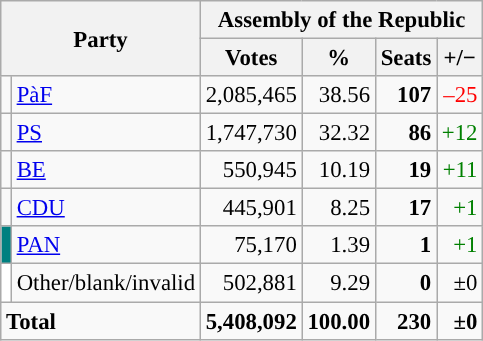<table class="wikitable" style="text-align:right; font-size:95%;">
<tr>
<th colspan="2" rowspan="2">Party</th>
<th colspan="4">Assembly of the Republic</th>
</tr>
<tr>
<th>Votes</th>
<th>%</th>
<th>Seats</th>
<th>+/−</th>
</tr>
<tr>
<td style="background:"></td>
<td align="left"><a href='#'>PàF</a></td>
<td>2,085,465</td>
<td>38.56</td>
<td><strong>107</strong></td>
<td style="color:red;">–25</td>
</tr>
<tr>
<td style="background:"></td>
<td align="left"><a href='#'>PS</a></td>
<td>1,747,730</td>
<td>32.32</td>
<td><strong>86</strong></td>
<td style="color:green;">+12</td>
</tr>
<tr>
<td style="background:"></td>
<td align="left"><a href='#'>BE</a></td>
<td>550,945</td>
<td>10.19</td>
<td><strong>19</strong></td>
<td style="color:green;">+11</td>
</tr>
<tr>
<td style="background:"></td>
<td align="left"><a href='#'>CDU</a></td>
<td>445,901</td>
<td>8.25</td>
<td><strong>17</strong></td>
<td style="color:green;">+1</td>
</tr>
<tr>
<td style="background:teal;"></td>
<td align="left"><a href='#'>PAN</a></td>
<td>75,170</td>
<td>1.39</td>
<td><strong>1</strong></td>
<td style="color:green;">+1</td>
</tr>
<tr>
<td style="background:white;"></td>
<td align="left">Other/blank/invalid</td>
<td>502,881</td>
<td>9.29</td>
<td><strong>0</strong></td>
<td>±0</td>
</tr>
<tr style="font-weight:bold">
<td colspan="2" align="left">Total</td>
<td>5,408,092</td>
<td>100.00</td>
<td>230</td>
<td>±0</td>
</tr>
</table>
